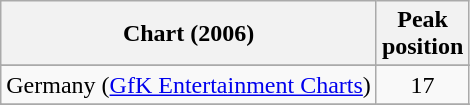<table class="wikitable sortable">
<tr>
<th>Chart (2006)</th>
<th>Peak<br>position</th>
</tr>
<tr>
</tr>
<tr>
<td>Germany (<a href='#'>GfK Entertainment Charts</a>)</td>
<td style="text-align:center;">17</td>
</tr>
<tr>
</tr>
<tr>
</tr>
</table>
